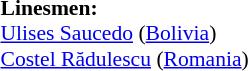<table width=100% style="font-size: 90%">
<tr>
<td><br><strong>Linesmen:</strong>
<br><a href='#'>Ulises Saucedo</a> (<a href='#'>Bolivia</a>)
<br><a href='#'>Costel Rădulescu</a> (<a href='#'>Romania</a>)</td>
</tr>
</table>
